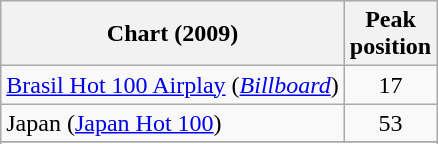<table class="wikitable sortable">
<tr>
<th>Chart (2009)</th>
<th>Peak<br>position</th>
</tr>
<tr>
<td><a href='#'>Brasil Hot 100 Airplay</a> (<em><a href='#'>Billboard</a></em>)</td>
<td style="text-align:center;">17</td>
</tr>
<tr>
<td>Japan (<a href='#'>Japan Hot 100</a>)</td>
<td style="text-align:center;">53</td>
</tr>
<tr>
</tr>
<tr>
</tr>
<tr>
</tr>
<tr>
</tr>
<tr>
</tr>
</table>
